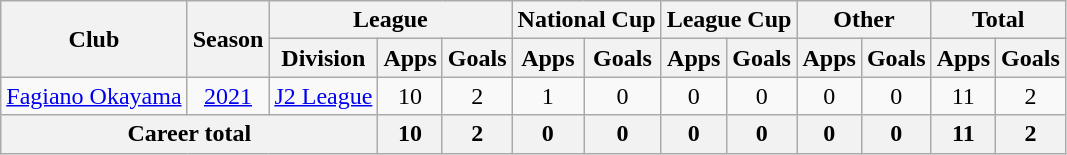<table class="wikitable" style="text-align: center">
<tr>
<th rowspan="2">Club</th>
<th rowspan="2">Season</th>
<th colspan="3">League</th>
<th colspan="2">National Cup</th>
<th colspan="2">League Cup</th>
<th colspan="2">Other</th>
<th colspan="2">Total</th>
</tr>
<tr>
<th>Division</th>
<th>Apps</th>
<th>Goals</th>
<th>Apps</th>
<th>Goals</th>
<th>Apps</th>
<th>Goals</th>
<th>Apps</th>
<th>Goals</th>
<th>Apps</th>
<th>Goals</th>
</tr>
<tr>
<td><a href='#'>Fagiano Okayama</a></td>
<td><a href='#'>2021</a></td>
<td><a href='#'>J2 League</a></td>
<td>10</td>
<td>2</td>
<td>1</td>
<td>0</td>
<td>0</td>
<td>0</td>
<td>0</td>
<td>0</td>
<td>11</td>
<td>2</td>
</tr>
<tr>
<th colspan=3>Career total</th>
<th>10</th>
<th>2</th>
<th>0</th>
<th>0</th>
<th>0</th>
<th>0</th>
<th>0</th>
<th>0</th>
<th>11</th>
<th>2</th>
</tr>
</table>
